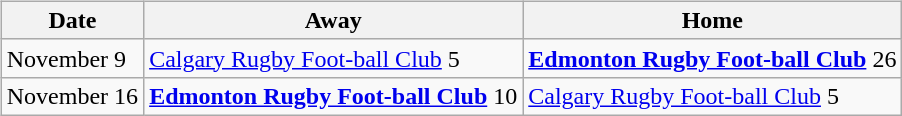<table cellspacing="10">
<tr>
<td valign="top"><br><table class="wikitable">
<tr>
<th>Date</th>
<th>Away</th>
<th>Home</th>
</tr>
<tr>
<td>November 9</td>
<td><a href='#'>Calgary Rugby Foot-ball Club</a> 5</td>
<td><strong><a href='#'>Edmonton Rugby Foot-ball Club</a></strong> 26</td>
</tr>
<tr>
<td>November 16</td>
<td><strong><a href='#'>Edmonton Rugby Foot-ball Club</a></strong> 10</td>
<td><a href='#'>Calgary Rugby Foot-ball Club</a> 5</td>
</tr>
</table>
</td>
</tr>
</table>
